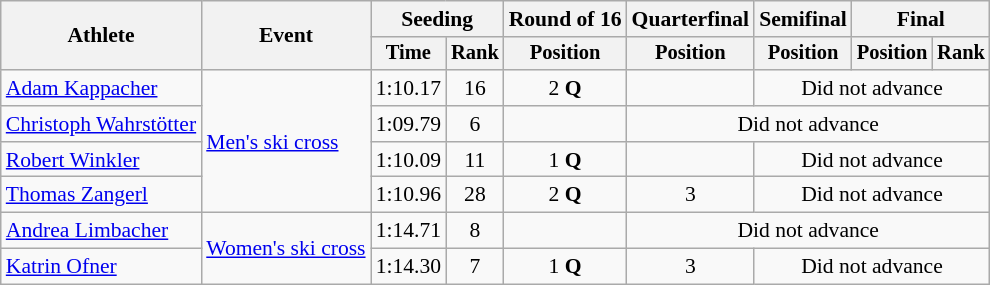<table class="wikitable" style="font-size:90%">
<tr>
<th rowspan="2">Athlete</th>
<th rowspan="2">Event</th>
<th colspan="2">Seeding</th>
<th>Round of 16</th>
<th>Quarterfinal</th>
<th>Semifinal</th>
<th colspan=2>Final</th>
</tr>
<tr style="font-size:95%">
<th>Time</th>
<th>Rank</th>
<th>Position</th>
<th>Position</th>
<th>Position</th>
<th>Position</th>
<th>Rank</th>
</tr>
<tr align=center>
<td align=left><a href='#'>Adam Kappacher</a></td>
<td rowspan="4" align="left"><a href='#'>Men's ski cross</a></td>
<td>1:10.17</td>
<td>16</td>
<td>2 <strong>Q</strong></td>
<td></td>
<td colspan=3>Did not advance</td>
</tr>
<tr align=center>
<td align=left><a href='#'>Christoph Wahrstötter</a></td>
<td>1:09.79</td>
<td>6</td>
<td></td>
<td colspan=4>Did not advance</td>
</tr>
<tr align=center>
<td align=left><a href='#'>Robert Winkler</a></td>
<td>1:10.09</td>
<td>11</td>
<td>1 <strong>Q</strong></td>
<td></td>
<td colspan=3>Did not advance</td>
</tr>
<tr align=center>
<td align=left><a href='#'>Thomas Zangerl</a></td>
<td>1:10.96</td>
<td>28</td>
<td>2 <strong>Q</strong></td>
<td>3</td>
<td colspan=3>Did not advance</td>
</tr>
<tr align=center>
<td align=left><a href='#'>Andrea Limbacher</a></td>
<td rowspan="2" align="left"><a href='#'>Women's ski cross</a></td>
<td>1:14.71</td>
<td>8</td>
<td></td>
<td colspan=4>Did not advance</td>
</tr>
<tr align=center>
<td align=left><a href='#'>Katrin Ofner</a></td>
<td>1:14.30</td>
<td>7</td>
<td>1 <strong>Q</strong></td>
<td>3</td>
<td colspan=3>Did not advance</td>
</tr>
</table>
